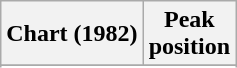<table class="wikitable plainrowheaders" style="text-align:center">
<tr>
<th scope="col">Chart (1982)</th>
<th scope="col">Peak<br>position</th>
</tr>
<tr>
</tr>
<tr>
</tr>
</table>
